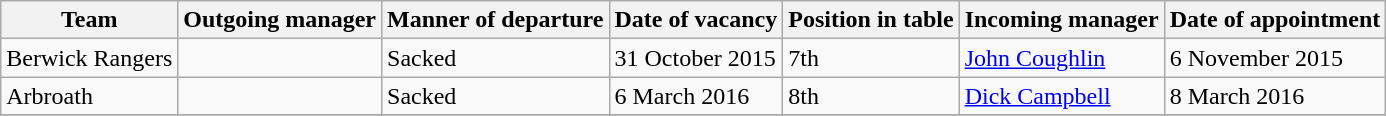<table class="wikitable sortable">
<tr>
<th>Team</th>
<th>Outgoing manager</th>
<th>Manner of departure</th>
<th>Date of vacancy</th>
<th>Position in table</th>
<th>Incoming manager</th>
<th>Date of appointment</th>
</tr>
<tr>
<td>Berwick Rangers</td>
<td> </td>
<td>Sacked</td>
<td>31 October 2015</td>
<td>7th</td>
<td> <a href='#'>John Coughlin</a></td>
<td>6 November 2015</td>
</tr>
<tr>
<td>Arbroath</td>
<td> </td>
<td>Sacked</td>
<td>6 March 2016</td>
<td>8th</td>
<td> <a href='#'>Dick Campbell</a></td>
<td>8 March 2016</td>
</tr>
<tr>
</tr>
</table>
